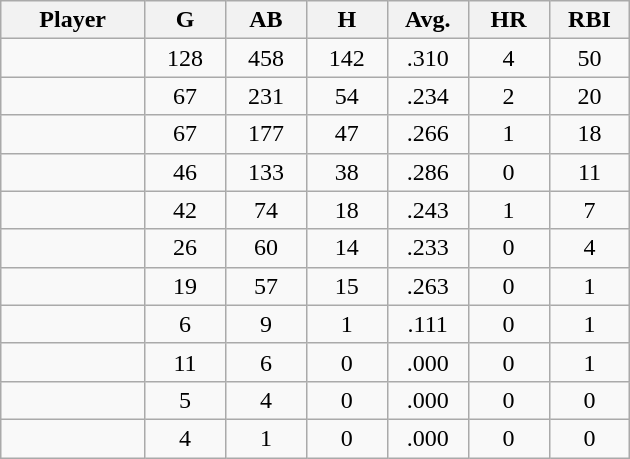<table class="wikitable sortable">
<tr>
<th bgcolor="#DDDDFF" width="16%">Player</th>
<th bgcolor="#DDDDFF" width="9%">G</th>
<th bgcolor="#DDDDFF" width="9%">AB</th>
<th bgcolor="#DDDDFF" width="9%">H</th>
<th bgcolor="#DDDDFF" width="9%">Avg.</th>
<th bgcolor="#DDDDFF" width="9%">HR</th>
<th bgcolor="#DDDDFF" width="9%">RBI</th>
</tr>
<tr align="center">
<td></td>
<td>128</td>
<td>458</td>
<td>142</td>
<td>.310</td>
<td>4</td>
<td>50</td>
</tr>
<tr align="center">
<td></td>
<td>67</td>
<td>231</td>
<td>54</td>
<td>.234</td>
<td>2</td>
<td>20</td>
</tr>
<tr align="center">
<td></td>
<td>67</td>
<td>177</td>
<td>47</td>
<td>.266</td>
<td>1</td>
<td>18</td>
</tr>
<tr align="center">
<td></td>
<td>46</td>
<td>133</td>
<td>38</td>
<td>.286</td>
<td>0</td>
<td>11</td>
</tr>
<tr align="center">
<td></td>
<td>42</td>
<td>74</td>
<td>18</td>
<td>.243</td>
<td>1</td>
<td>7</td>
</tr>
<tr align="center">
<td></td>
<td>26</td>
<td>60</td>
<td>14</td>
<td>.233</td>
<td>0</td>
<td>4</td>
</tr>
<tr align="center">
<td></td>
<td>19</td>
<td>57</td>
<td>15</td>
<td>.263</td>
<td>0</td>
<td>1</td>
</tr>
<tr align="center">
<td></td>
<td>6</td>
<td>9</td>
<td>1</td>
<td>.111</td>
<td>0</td>
<td>1</td>
</tr>
<tr align="center">
<td></td>
<td>11</td>
<td>6</td>
<td>0</td>
<td>.000</td>
<td>0</td>
<td>1</td>
</tr>
<tr align="center">
<td></td>
<td>5</td>
<td>4</td>
<td>0</td>
<td>.000</td>
<td>0</td>
<td>0</td>
</tr>
<tr align="center">
<td></td>
<td>4</td>
<td>1</td>
<td>0</td>
<td>.000</td>
<td>0</td>
<td>0</td>
</tr>
</table>
